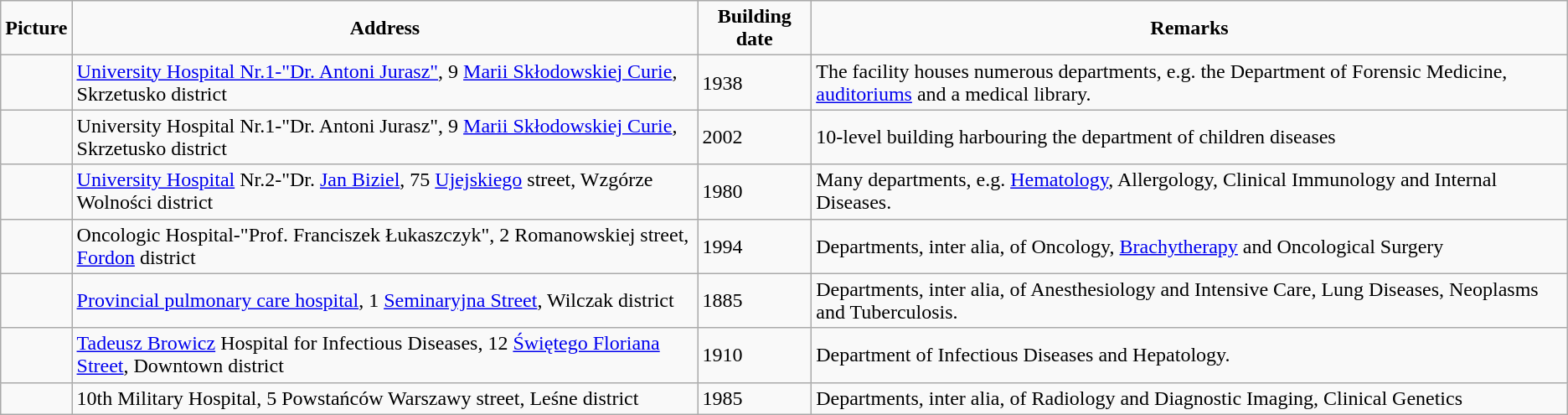<table class="wikitable" width="">
<tr align="center">
<td><strong>Picture</strong></td>
<td><strong>Address</strong></td>
<td><strong>Building date</strong></td>
<td><strong>Remarks</strong></td>
</tr>
<tr>
<td></td>
<td><a href='#'>University Hospital Nr.1-"Dr. Antoni Jurasz"</a>, 9 <a href='#'>Marii Skłodowskiej Curie</a>, Skrzetusko district</td>
<td>1938</td>
<td>The facility houses numerous departments, e.g. the Department of Forensic Medicine, <a href='#'>auditoriums</a> and a medical library.</td>
</tr>
<tr>
<td></td>
<td>University Hospital Nr.1-"Dr. Antoni Jurasz", 9 <a href='#'>Marii Skłodowskiej Curie</a>, Skrzetusko district</td>
<td>2002</td>
<td>10-level building harbouring the department of children diseases</td>
</tr>
<tr>
<td></td>
<td><a href='#'>University Hospital</a> Nr.2-"Dr. <a href='#'>Jan Biziel</a>, 75 <a href='#'>Ujejskiego</a> street, Wzgórze Wolności district</td>
<td>1980</td>
<td>Many departments, e.g. <a href='#'>Hematology</a>, Allergology, Clinical Immunology and Internal Diseases.</td>
</tr>
<tr>
<td></td>
<td>Oncologic Hospital-"Prof. Franciszek Łukaszczyk", 2 Romanowskiej street, <a href='#'>Fordon</a> district</td>
<td>1994</td>
<td>Departments, inter alia, of Oncology, <a href='#'>Brachytherapy</a> and Oncological Surgery</td>
</tr>
<tr>
<td></td>
<td><a href='#'>Provincial pulmonary care hospital</a>, 1 <a href='#'>Seminaryjna Street</a>, Wilczak district</td>
<td>1885</td>
<td>Departments, inter alia, of Anesthesiology and Intensive Care, Lung Diseases, Neoplasms and Tuberculosis.</td>
</tr>
<tr>
<td></td>
<td><a href='#'>Tadeusz Browicz</a> Hospital for Infectious Diseases, 12 <a href='#'>Świętego Floriana Street</a>, Downtown district</td>
<td>1910</td>
<td>Department of Infectious Diseases and Hepatology.</td>
</tr>
<tr>
<td></td>
<td>10th Military Hospital, 5 Powstańców Warszawy street, Leśne district</td>
<td>1985</td>
<td>Departments, inter alia, of Radiology and Diagnostic Imaging, Clinical Genetics</td>
</tr>
</table>
